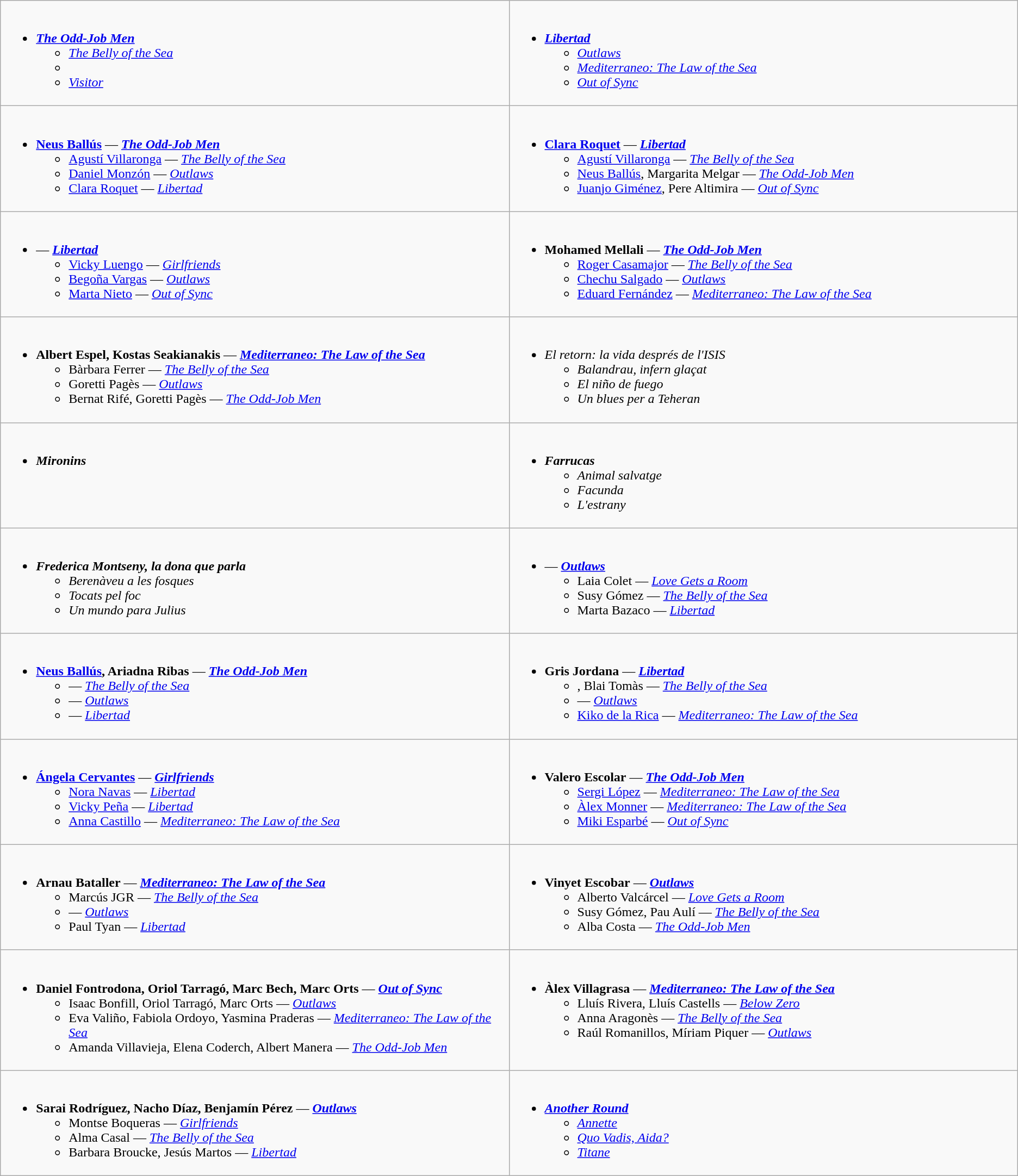<table class=wikitable style="width="100%">
<tr>
<td style="vertical-align:top;" width="50%"><br><ul><li><strong><em><a href='#'>The Odd-Job Men</a></em></strong><ul><li><em><a href='#'>The Belly of the Sea</a></em></li><li><em></em></li><li><em><a href='#'>Visitor</a></em></li></ul></li></ul></td>
<td style="vertical-align:top;" width="50%"><br><ul><li><strong><em><a href='#'>Libertad</a></em></strong><ul><li><em><a href='#'>Outlaws</a></em></li><li><em><a href='#'>Mediterraneo: The Law of the Sea</a></em></li><li><em><a href='#'>Out of Sync</a></em></li></ul></li></ul></td>
</tr>
<tr>
<td style="vertical-align:top;" width="50%"><br><ul><li><strong><a href='#'>Neus Ballús</a></strong> — <strong><em><a href='#'>The Odd-Job Men</a></em></strong><ul><li><a href='#'>Agustí Villaronga</a> — <em><a href='#'>The Belly of the Sea</a></em></li><li><a href='#'>Daniel Monzón</a> — <em><a href='#'>Outlaws</a></em></li><li><a href='#'>Clara Roquet</a> — <em><a href='#'>Libertad</a></em></li></ul></li></ul></td>
<td style="vertical-align:top;" width="50%"><br><ul><li><strong><a href='#'>Clara Roquet</a></strong> — <strong><em><a href='#'>Libertad</a></em></strong><ul><li><a href='#'>Agustí Villaronga</a> — <em><a href='#'>The Belly of the Sea</a></em></li><li><a href='#'>Neus Ballús</a>, Margarita Melgar — <em><a href='#'>The Odd-Job Men</a></em></li><li><a href='#'>Juanjo Giménez</a>, Pere Altimira — <em><a href='#'>Out of Sync</a></em></li></ul></li></ul></td>
</tr>
<tr>
<td style="vertical-align:top;" width="50%"><br><ul><li><strong></strong> — <strong><em><a href='#'>Libertad</a></em></strong><ul><li><a href='#'>Vicky Luengo</a> — <em><a href='#'>Girlfriends</a></em></li><li><a href='#'>Begoña Vargas</a> — <em><a href='#'>Outlaws</a></em></li><li><a href='#'>Marta Nieto</a> — <em><a href='#'>Out of Sync</a></em></li></ul></li></ul></td>
<td style="vertical-align:top;" width="50%"><br><ul><li><strong>Mohamed Mellali</strong> — <strong><em><a href='#'>The Odd-Job Men</a></em></strong><ul><li><a href='#'>Roger Casamajor</a> — <em><a href='#'>The Belly of the Sea</a></em></li><li><a href='#'>Chechu Salgado</a> — <em><a href='#'>Outlaws</a></em></li><li><a href='#'>Eduard Fernández</a> — <em><a href='#'>Mediterraneo: The Law of the Sea</a></em></li></ul></li></ul></td>
</tr>
<tr>
<td style="vertical-align:top;" width="50%"><br><ul><li><strong>Albert Espel, Kostas Seakianakis</strong> — <strong><em><a href='#'>Mediterraneo: The Law of the Sea</a></em></strong><ul><li>Bàrbara Ferrer — <em><a href='#'>The Belly of the Sea</a></em></li><li>Goretti Pagès — <em><a href='#'>Outlaws</a></em></li><li>Bernat Rifé, Goretti Pagès — <em><a href='#'>The Odd-Job Men</a></em></li></ul></li></ul></td>
<td style="vertical-align:top;" width="50%"><br><ul><li><em>El retorn: la vida després de l'ISIS</em><ul><li><em>Balandrau, infern glaçat</em></li><li><em>El niño de fuego</em></li><li><em>Un blues per a Teheran</em></li></ul></li></ul></td>
</tr>
<tr>
<td style="vertical-align:top;" width="50%"><br><ul><li><strong><em>Mironins</em></strong></li></ul></td>
<td style="vertical-align:top;" width="50%"><br><ul><li><strong><em>Farrucas</em></strong><ul><li><em>Animal salvatge</em></li><li><em>Facunda</em></li><li><em>L'estrany</em></li></ul></li></ul></td>
</tr>
<tr>
<td style="vertical-align:top;" width="50%"><br><ul><li><strong><em>Frederica Montseny, la dona que parla</em></strong><ul><li><em>Berenàveu a les fosques</em></li><li><em>Tocats pel foc</em></li><li><em>Un mundo para Julius</em></li></ul></li></ul></td>
<td style="vertical-align:top;" width="50%"><br><ul><li><strong></strong> — <strong><em><a href='#'>Outlaws</a></em></strong><ul><li>Laia Colet — <em><a href='#'>Love Gets a Room</a></em></li><li>Susy Gómez — <em><a href='#'>The Belly of the Sea</a></em></li><li>Marta Bazaco — <em><a href='#'>Libertad</a></em></li></ul></li></ul></td>
</tr>
<tr>
<td style="vertical-align:top;" width="50%"><br><ul><li><strong><a href='#'>Neus Ballús</a>, Ariadna Ribas</strong> — <strong><em><a href='#'>The Odd-Job Men</a></em></strong><ul><li> — <em><a href='#'>The Belly of the Sea</a></em></li><li> — <em><a href='#'>Outlaws</a></em></li><li> — <em><a href='#'>Libertad</a></em></li></ul></li></ul></td>
<td style="vertical-align:top;" width="50%"><br><ul><li><strong>Gris Jordana</strong> — <strong><em><a href='#'>Libertad</a></em></strong><ul><li>, Blai Tomàs — <em><a href='#'>The Belly of the Sea</a></em></li><li> — <em><a href='#'>Outlaws</a></em></li><li><a href='#'>Kiko de la Rica</a> — <em><a href='#'>Mediterraneo: The Law of the Sea</a></em></li></ul></li></ul></td>
</tr>
<tr>
<td style="vertical-align:top;" width="50%"><br><ul><li><strong><a href='#'>Ángela Cervantes</a></strong> — <strong><em><a href='#'>Girlfriends</a></em></strong><ul><li><a href='#'>Nora Navas</a> — <em><a href='#'>Libertad</a></em></li><li><a href='#'>Vicky Peña</a> — <em><a href='#'>Libertad</a></em></li><li><a href='#'>Anna Castillo</a> — <em><a href='#'>Mediterraneo: The Law of the Sea</a></em></li></ul></li></ul></td>
<td style="vertical-align:top;" width="50%"><br><ul><li><strong>Valero Escolar</strong> — <strong><em><a href='#'>The Odd-Job Men</a></em></strong><ul><li><a href='#'>Sergi López</a> — <em><a href='#'>Mediterraneo: The Law of the Sea</a></em></li><li><a href='#'>Àlex Monner</a> — <em><a href='#'>Mediterraneo: The Law of the Sea</a></em></li><li><a href='#'>Miki Esparbé</a> — <em><a href='#'>Out of Sync</a></em></li></ul></li></ul></td>
</tr>
<tr>
<td style="vertical-align:top;" width="50%"><br><ul><li><strong>Arnau Bataller</strong> — <strong><em><a href='#'>Mediterraneo: The Law of the Sea</a></em></strong><ul><li>Marcús JGR — <em><a href='#'>The Belly of the Sea</a></em></li><li> — <em><a href='#'>Outlaws</a></em></li><li>Paul Tyan — <em><a href='#'>Libertad</a></em></li></ul></li></ul></td>
<td style="vertical-align:top;" width="50%"><br><ul><li><strong>Vinyet Escobar</strong> — <strong><em><a href='#'>Outlaws</a></em></strong><ul><li>Alberto Valcárcel — <em><a href='#'>Love Gets a Room</a></em></li><li>Susy Gómez, Pau Aulí — <em><a href='#'>The Belly of the Sea</a></em></li><li>Alba Costa — <em><a href='#'>The Odd-Job Men</a></em></li></ul></li></ul></td>
</tr>
<tr>
<td style="vertical-align:top;" width="50%"><br><ul><li><strong>Daniel Fontrodona, Oriol Tarragó, Marc Bech, Marc Orts</strong> — <strong><em><a href='#'>Out of Sync</a></em></strong><ul><li>Isaac Bonfill, Oriol Tarragó, Marc Orts — <em><a href='#'>Outlaws</a></em></li><li>Eva Valiño, Fabiola Ordoyo, Yasmina Praderas — <em><a href='#'>Mediterraneo: The Law of the Sea</a></em></li><li>Amanda Villavieja, Elena Coderch, Albert Manera — <em><a href='#'>The Odd-Job Men</a></em></li></ul></li></ul></td>
<td style="vertical-align:top;" width="50%"><br><ul><li><strong>Àlex Villagrasa</strong> — <strong><em><a href='#'>Mediterraneo: The Law of the Sea</a></em></strong><ul><li>Lluís Rivera, Lluís Castells — <em><a href='#'>Below Zero</a></em></li><li>Anna Aragonès — <em><a href='#'>The Belly of the Sea</a></em></li><li>Raúl Romanillos, Míriam Piquer — <em><a href='#'>Outlaws</a></em></li></ul></li></ul></td>
</tr>
<tr>
<td style="vertical-align:top;" width="50%"><br><ul><li><strong>Sarai Rodríguez, Nacho Díaz, Benjamín Pérez</strong> — <strong><em><a href='#'>Outlaws</a></em></strong><ul><li>Montse Boqueras — <em><a href='#'>Girlfriends</a></em></li><li>Alma Casal — <em><a href='#'>The Belly of the Sea</a></em></li><li>Barbara Broucke, Jesús Martos — <em><a href='#'>Libertad</a></em></li></ul></li></ul></td>
<td style="vertical-align:top;" width="50%"><br><ul><li><strong><em><a href='#'>Another Round</a></em></strong><ul><li><em><a href='#'>Annette</a></em></li><li><em><a href='#'>Quo Vadis, Aida?</a></em></li><li><em><a href='#'>Titane</a></em></li></ul></li></ul></td>
</tr>
</table>
